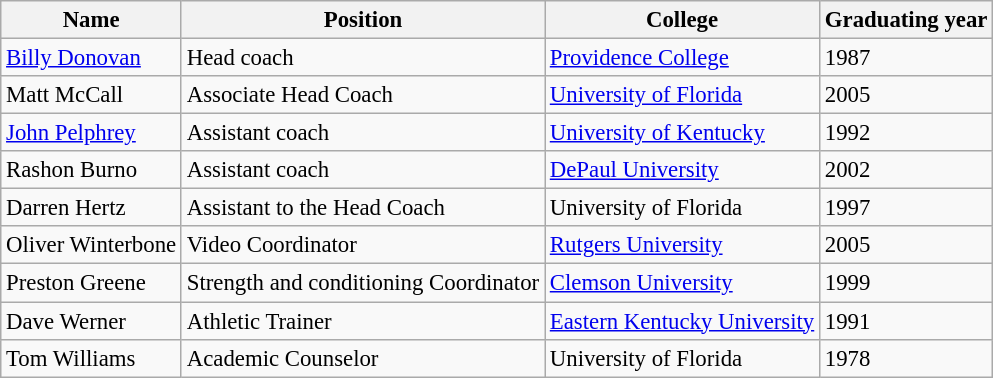<table class="wikitable" style="font-size: 95%;">
<tr>
<th>Name</th>
<th>Position</th>
<th>College</th>
<th>Graduating year</th>
</tr>
<tr>
<td><a href='#'>Billy Donovan</a></td>
<td>Head coach</td>
<td><a href='#'>Providence College</a></td>
<td>1987</td>
</tr>
<tr>
<td>Matt McCall</td>
<td>Associate Head Coach</td>
<td><a href='#'>University of Florida</a></td>
<td>2005</td>
</tr>
<tr>
<td><a href='#'>John Pelphrey</a></td>
<td>Assistant coach</td>
<td><a href='#'>University of Kentucky</a></td>
<td>1992</td>
</tr>
<tr>
<td>Rashon Burno</td>
<td>Assistant coach</td>
<td><a href='#'>DePaul University</a></td>
<td>2002</td>
</tr>
<tr>
<td>Darren Hertz</td>
<td>Assistant to the Head Coach</td>
<td>University of Florida</td>
<td>1997</td>
</tr>
<tr>
<td>Oliver Winterbone</td>
<td>Video Coordinator</td>
<td><a href='#'>Rutgers University</a></td>
<td>2005</td>
</tr>
<tr>
<td>Preston Greene</td>
<td>Strength and conditioning Coordinator</td>
<td><a href='#'>Clemson University</a></td>
<td>1999</td>
</tr>
<tr>
<td>Dave Werner</td>
<td>Athletic Trainer</td>
<td><a href='#'>Eastern Kentucky University</a></td>
<td>1991</td>
</tr>
<tr>
<td>Tom Williams</td>
<td>Academic Counselor</td>
<td>University of Florida</td>
<td>1978</td>
</tr>
</table>
